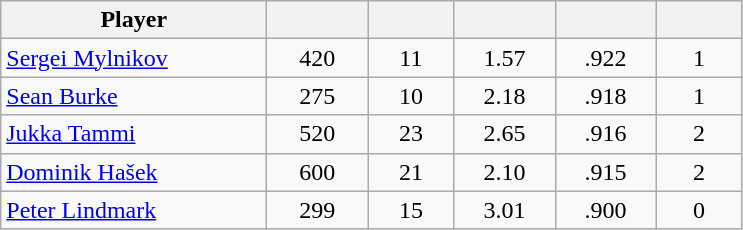<table class="wikitable sortable" style="text-align:center;">
<tr>
<th style="width:170px;">Player</th>
<th style="width:60px;"></th>
<th style="width:50px;"></th>
<th style="width:60px;"></th>
<th style="width:60px;"></th>
<th style="width:50px;"></th>
</tr>
<tr>
<td style="text-align:left;"> <a href='#'>Sergei Mylnikov</a></td>
<td>420</td>
<td>11</td>
<td>1.57</td>
<td>.922</td>
<td>1</td>
</tr>
<tr>
<td style="text-align:left;"> <a href='#'>Sean Burke</a></td>
<td>275</td>
<td>10</td>
<td>2.18</td>
<td>.918</td>
<td>1</td>
</tr>
<tr>
<td style="text-align:left;"> <a href='#'>Jukka Tammi</a></td>
<td>520</td>
<td>23</td>
<td>2.65</td>
<td>.916</td>
<td>2</td>
</tr>
<tr>
<td style="text-align:left;"> <a href='#'>Dominik Hašek</a></td>
<td>600</td>
<td>21</td>
<td>2.10</td>
<td>.915</td>
<td>2</td>
</tr>
<tr>
<td style="text-align:left;"> <a href='#'>Peter Lindmark</a></td>
<td>299</td>
<td>15</td>
<td>3.01</td>
<td>.900</td>
<td>0</td>
</tr>
</table>
